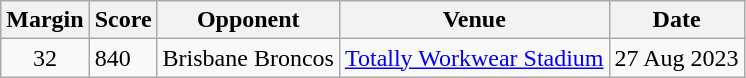<table class="wikitable">
<tr>
<th>Margin</th>
<th>Score</th>
<th>Opponent</th>
<th>Venue</th>
<th>Date</th>
</tr>
<tr>
<td align=center>32</td>
<td>840</td>
<td> Brisbane Broncos</td>
<td><a href='#'>Totally Workwear Stadium</a></td>
<td>27 Aug 2023</td>
</tr>
</table>
